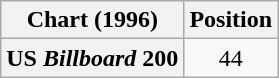<table class="wikitable plainrowheaders" style="text-align:center">
<tr>
<th scope="col">Chart (1996)</th>
<th scope="col">Position</th>
</tr>
<tr>
<th scope="row">US <em>Billboard</em> 200</th>
<td>44</td>
</tr>
</table>
